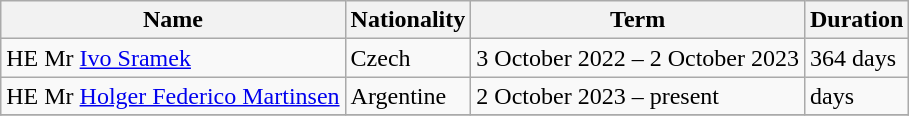<table class="wikitable">
<tr>
<th>Name</th>
<th>Nationality</th>
<th>Term</th>
<th>Duration</th>
</tr>
<tr>
<td>HE Mr <a href='#'>Ivo Sramek</a></td>
<td> Czech</td>
<td>3 October 2022 – 2 October 2023</td>
<td>364 days</td>
</tr>
<tr>
<td>HE Mr <a href='#'>Holger Federico Martinsen</a></td>
<td> Argentine</td>
<td>2 October 2023  – present</td>
<td> days</td>
</tr>
<tr>
</tr>
</table>
